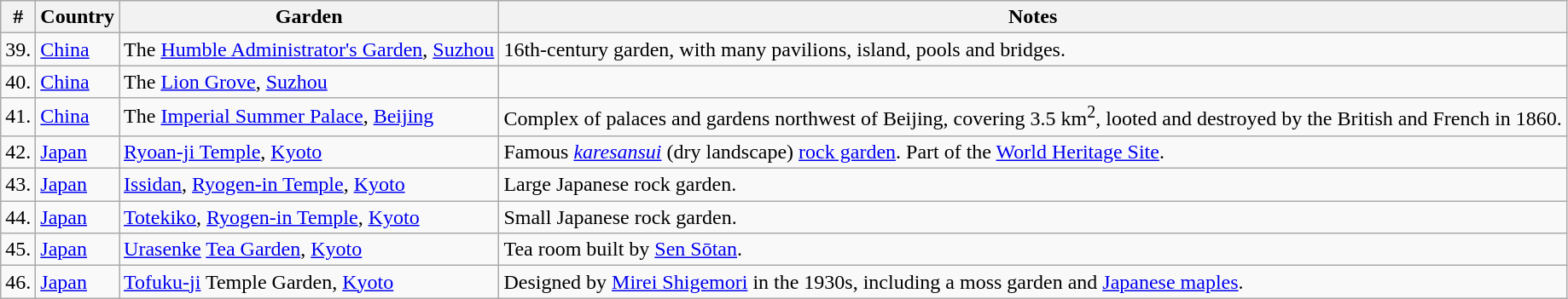<table class="wikitable">
<tr>
<th>#</th>
<th>Country</th>
<th>Garden</th>
<th>Notes</th>
</tr>
<tr>
<td>39.</td>
<td> <a href='#'>China</a></td>
<td>The <a href='#'>Humble Administrator's Garden</a>, <a href='#'>Suzhou</a></td>
<td>16th-century garden, with many pavilions, island, pools and bridges.</td>
</tr>
<tr>
<td>40.</td>
<td> <a href='#'>China</a></td>
<td>The <a href='#'>Lion Grove</a>, <a href='#'>Suzhou</a></td>
<td></td>
</tr>
<tr>
<td>41.</td>
<td> <a href='#'>China</a></td>
<td>The <a href='#'>Imperial Summer Palace</a>, <a href='#'>Beijing</a></td>
<td>Complex of palaces and gardens northwest of Beijing, covering 3.5 km<sup>2</sup>, looted and destroyed by the British and French in 1860.</td>
</tr>
<tr>
<td>42.</td>
<td> <a href='#'>Japan</a></td>
<td><a href='#'>Ryoan-ji Temple</a>, <a href='#'>Kyoto</a></td>
<td>Famous <em><a href='#'>karesansui</a></em> (dry landscape) <a href='#'>rock garden</a>.  Part of the <a href='#'>World Heritage Site</a>. </td>
</tr>
<tr>
<td>43.</td>
<td> <a href='#'>Japan</a></td>
<td><a href='#'>Issidan</a>, <a href='#'>Ryogen-in Temple</a>, <a href='#'>Kyoto</a></td>
<td>Large Japanese rock garden.</td>
</tr>
<tr>
<td>44.</td>
<td> <a href='#'>Japan</a></td>
<td><a href='#'>Totekiko</a>, <a href='#'>Ryogen-in Temple</a>, <a href='#'>Kyoto</a></td>
<td>Small Japanese rock garden.</td>
</tr>
<tr>
<td>45.</td>
<td> <a href='#'>Japan</a></td>
<td><a href='#'>Urasenke</a> <a href='#'>Tea Garden</a>, <a href='#'>Kyoto</a></td>
<td>Tea room built by <a href='#'>Sen Sōtan</a>. </td>
</tr>
<tr>
<td>46.</td>
<td> <a href='#'>Japan</a></td>
<td><a href='#'>Tofuku-ji</a> Temple Garden, <a href='#'>Kyoto</a></td>
<td>Designed by <a href='#'>Mirei Shigemori</a> in the 1930s, including a moss garden and <a href='#'>Japanese maples</a>. </td>
</tr>
</table>
